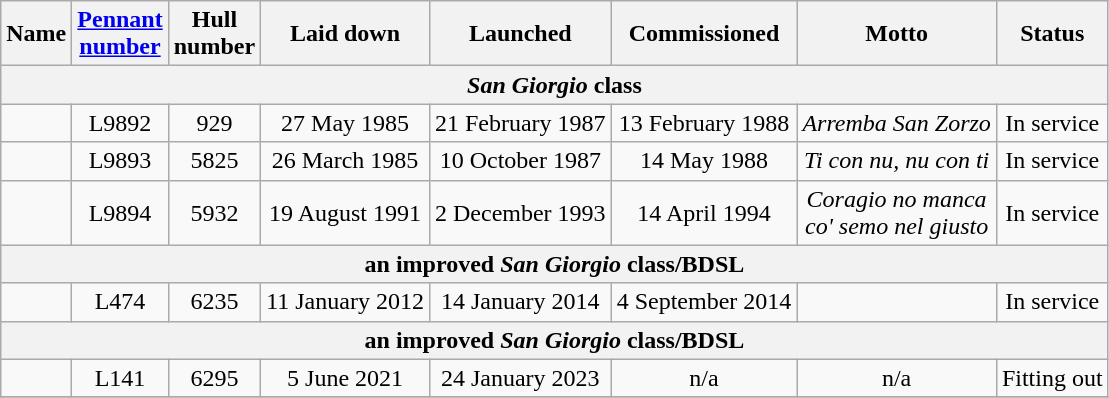<table border="1" class="wikitable">
<tr>
<th>Name</th>
<th><a href='#'>Pennant<br>number</a></th>
<th>Hull<br>number</th>
<th>Laid down</th>
<th>Launched</th>
<th>Commissioned</th>
<th>Motto</th>
<th>Status</th>
</tr>
<tr>
<th colspan=8> <em>San Giorgio</em> class</th>
</tr>
<tr>
<td></td>
<td align="center">L9892</td>
<td align="center">929 </td>
<td align="center">27 May 1985</td>
<td align="center">21 February 1987</td>
<td align="center">13 February 1988</td>
<td align="center"><em>Arremba San Zorzo</em></td>
<td align="center">In service</td>
</tr>
<tr>
<td></td>
<td align="center">L9893</td>
<td align="center">5825</td>
<td align="center">26 March 1985</td>
<td align="center">10 October 1987</td>
<td align="center">14 May 1988</td>
<td align="center"><em>Ti con nu, nu con ti</em></td>
<td align="center">In service</td>
</tr>
<tr>
<td></td>
<td align="center">L9894</td>
<td align="center">5932</td>
<td align="center">19 August 1991</td>
<td align="center">2 December 1993</td>
<td align="center">14 April 1994</td>
<td align="center"><em>Coragio no manca<br>co' semo nel giusto</em></td>
<td align="center">In service</td>
</tr>
<tr>
<th colspan=8> an improved <em>San Giorgio</em> class/BDSL</th>
</tr>
<tr>
<td></td>
<td align="center">L474</td>
<td align="center">6235</td>
<td align="center">11 January 2012 </td>
<td align="center">14 January 2014 </td>
<td align="center">4 September 2014 </td>
<td align="center"></td>
<td align="center">In service</td>
</tr>
<tr>
<th colspan=8> an improved <em>San Giorgio</em> class/BDSL</th>
</tr>
<tr>
<td></td>
<td align="center">L141</td>
<td align="center">6295</td>
<td align="center">5 June 2021</td>
<td align="center">24 January 2023</td>
<td align="center">n/a</td>
<td align="center">n/a</td>
<td align="center">Fitting out</td>
</tr>
<tr>
</tr>
</table>
